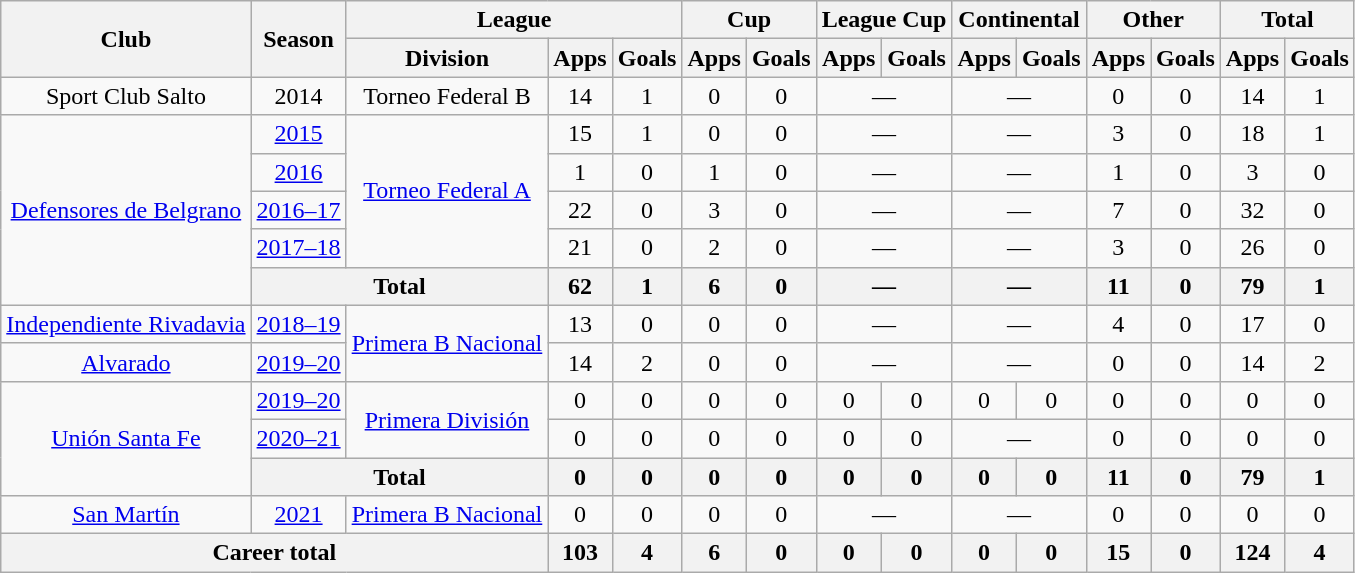<table class="wikitable" style="text-align:center">
<tr>
<th rowspan="2">Club</th>
<th rowspan="2">Season</th>
<th colspan="3">League</th>
<th colspan="2">Cup</th>
<th colspan="2">League Cup</th>
<th colspan="2">Continental</th>
<th colspan="2">Other</th>
<th colspan="2">Total</th>
</tr>
<tr>
<th>Division</th>
<th>Apps</th>
<th>Goals</th>
<th>Apps</th>
<th>Goals</th>
<th>Apps</th>
<th>Goals</th>
<th>Apps</th>
<th>Goals</th>
<th>Apps</th>
<th>Goals</th>
<th>Apps</th>
<th>Goals</th>
</tr>
<tr>
<td rowspan="1">Sport Club Salto</td>
<td>2014</td>
<td rowspan="1">Torneo Federal B</td>
<td>14</td>
<td>1</td>
<td>0</td>
<td>0</td>
<td colspan="2">—</td>
<td colspan="2">—</td>
<td>0</td>
<td>0</td>
<td>14</td>
<td>1</td>
</tr>
<tr>
<td rowspan="5"><a href='#'>Defensores de Belgrano</a></td>
<td><a href='#'>2015</a></td>
<td rowspan="4"><a href='#'>Torneo Federal A</a></td>
<td>15</td>
<td>1</td>
<td>0</td>
<td>0</td>
<td colspan="2">—</td>
<td colspan="2">—</td>
<td>3</td>
<td>0</td>
<td>18</td>
<td>1</td>
</tr>
<tr>
<td><a href='#'>2016</a></td>
<td>1</td>
<td>0</td>
<td>1</td>
<td>0</td>
<td colspan="2">—</td>
<td colspan="2">—</td>
<td>1</td>
<td>0</td>
<td>3</td>
<td>0</td>
</tr>
<tr>
<td><a href='#'>2016–17</a></td>
<td>22</td>
<td>0</td>
<td>3</td>
<td>0</td>
<td colspan="2">—</td>
<td colspan="2">—</td>
<td>7</td>
<td>0</td>
<td>32</td>
<td>0</td>
</tr>
<tr>
<td><a href='#'>2017–18</a></td>
<td>21</td>
<td>0</td>
<td>2</td>
<td>0</td>
<td colspan="2">—</td>
<td colspan="2">—</td>
<td>3</td>
<td>0</td>
<td>26</td>
<td>0</td>
</tr>
<tr>
<th colspan="2">Total</th>
<th>62</th>
<th>1</th>
<th>6</th>
<th>0</th>
<th colspan="2">—</th>
<th colspan="2">—</th>
<th>11</th>
<th>0</th>
<th>79</th>
<th>1</th>
</tr>
<tr>
<td rowspan="1"><a href='#'>Independiente Rivadavia</a></td>
<td><a href='#'>2018–19</a></td>
<td rowspan="2"><a href='#'>Primera B Nacional</a></td>
<td>13</td>
<td>0</td>
<td>0</td>
<td>0</td>
<td colspan="2">—</td>
<td colspan="2">—</td>
<td>4</td>
<td>0</td>
<td>17</td>
<td>0</td>
</tr>
<tr>
<td rowspan="1"><a href='#'>Alvarado</a></td>
<td><a href='#'>2019–20</a></td>
<td>14</td>
<td>2</td>
<td>0</td>
<td>0</td>
<td colspan="2">—</td>
<td colspan="2">—</td>
<td>0</td>
<td>0</td>
<td>14</td>
<td>2</td>
</tr>
<tr>
<td rowspan="3"><a href='#'>Unión Santa Fe</a></td>
<td><a href='#'>2019–20</a></td>
<td rowspan="2"><a href='#'>Primera División</a></td>
<td>0</td>
<td>0</td>
<td>0</td>
<td>0</td>
<td>0</td>
<td>0</td>
<td>0</td>
<td>0</td>
<td>0</td>
<td>0</td>
<td>0</td>
<td>0</td>
</tr>
<tr>
<td><a href='#'>2020–21</a></td>
<td>0</td>
<td>0</td>
<td>0</td>
<td>0</td>
<td>0</td>
<td>0</td>
<td colspan="2">—</td>
<td>0</td>
<td>0</td>
<td>0</td>
<td>0</td>
</tr>
<tr>
<th colspan="2">Total</th>
<th>0</th>
<th>0</th>
<th>0</th>
<th>0</th>
<th>0</th>
<th>0</th>
<th>0</th>
<th>0</th>
<th>11</th>
<th>0</th>
<th>79</th>
<th>1</th>
</tr>
<tr>
<td rowspan="1"><a href='#'>San Martín</a></td>
<td><a href='#'>2021</a></td>
<td rowspan="1"><a href='#'>Primera B Nacional</a></td>
<td>0</td>
<td>0</td>
<td>0</td>
<td>0</td>
<td colspan="2">—</td>
<td colspan="2">—</td>
<td>0</td>
<td>0</td>
<td>0</td>
<td>0</td>
</tr>
<tr>
<th colspan="3">Career total</th>
<th>103</th>
<th>4</th>
<th>6</th>
<th>0</th>
<th>0</th>
<th>0</th>
<th>0</th>
<th>0</th>
<th>15</th>
<th>0</th>
<th>124</th>
<th>4</th>
</tr>
</table>
